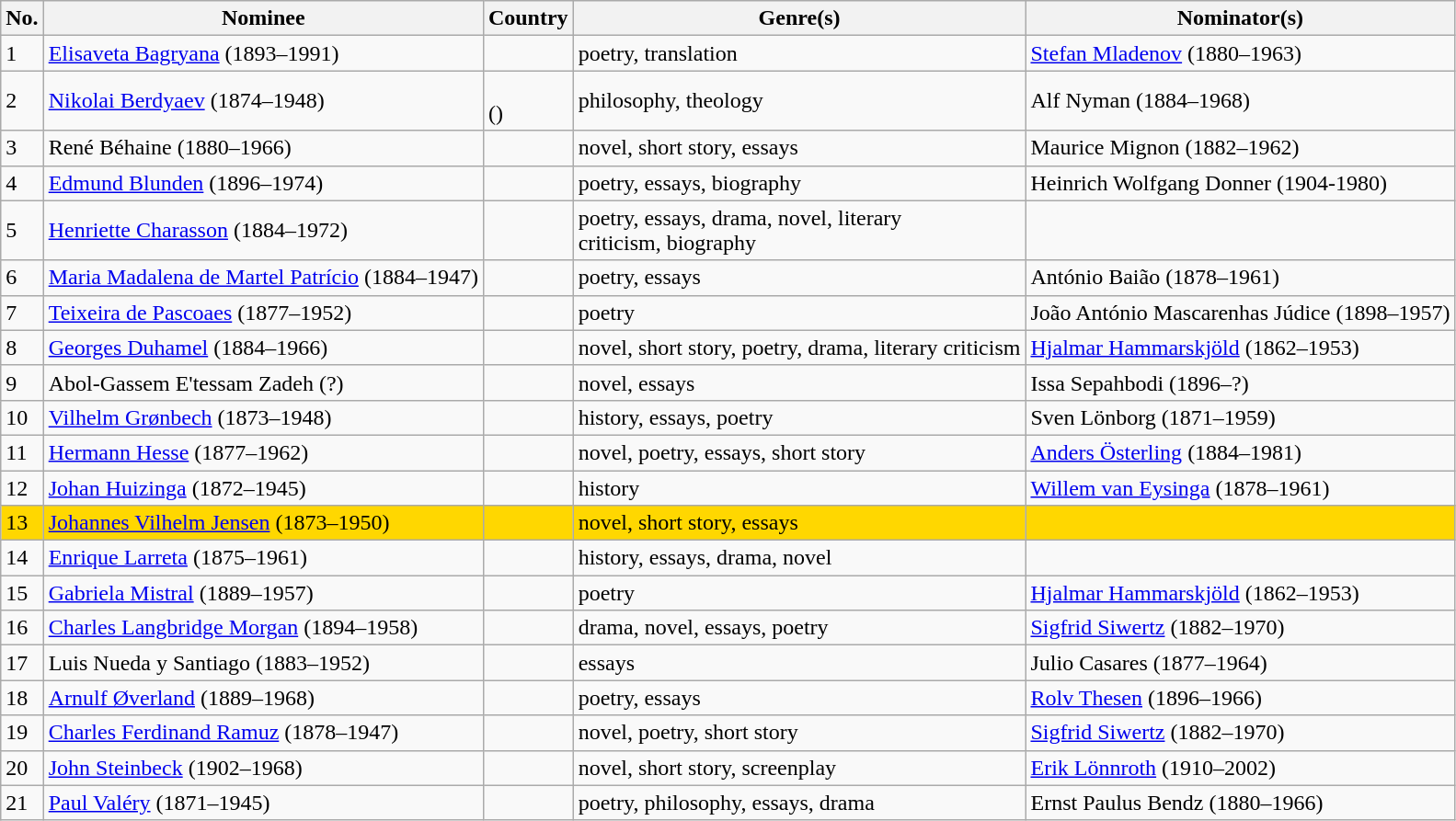<table class="sortable wikitable mw-collapsible">
<tr>
<th scope=col>No.</th>
<th scope=col>Nominee</th>
<th scope=col>Country</th>
<th scope=col>Genre(s)</th>
<th scope=col>Nominator(s)</th>
</tr>
<tr>
<td>1</td>
<td><a href='#'>Elisaveta Bagryana</a> (1893–1991)</td>
<td></td>
<td>poetry, translation</td>
<td><a href='#'>Stefan Mladenov</a> (1880–1963)</td>
</tr>
<tr>
<td>2</td>
<td><a href='#'>Nikolai Berdyaev</a> (1874–1948)</td>
<td><br>()</td>
<td>philosophy, theology</td>
<td>Alf Nyman (1884–1968)</td>
</tr>
<tr>
<td>3</td>
<td>René Béhaine (1880–1966)</td>
<td></td>
<td>novel, short story, essays</td>
<td>Maurice Mignon (1882–1962)</td>
</tr>
<tr>
<td>4</td>
<td><a href='#'>Edmund Blunden</a> (1896–1974)</td>
<td></td>
<td>poetry, essays, biography</td>
<td>Heinrich Wolfgang Donner (1904-1980)</td>
</tr>
<tr>
<td>5</td>
<td><a href='#'>Henriette Charasson</a> (1884–1972)</td>
<td></td>
<td>poetry, essays, drama, novel, literary <br>criticism, biography</td>
<td></td>
</tr>
<tr>
<td>6</td>
<td><a href='#'>Maria Madalena de Martel Patrício</a> (1884–1947)</td>
<td></td>
<td>poetry, essays</td>
<td>António Baião (1878–1961)</td>
</tr>
<tr>
<td>7</td>
<td><a href='#'>Teixeira de Pascoaes</a> (1877–1952)</td>
<td></td>
<td>poetry</td>
<td>João António Mascarenhas Júdice (1898–1957)</td>
</tr>
<tr>
<td>8</td>
<td><a href='#'>Georges Duhamel</a> (1884–1966)</td>
<td></td>
<td>novel, short story, poetry, drama, literary criticism</td>
<td><a href='#'>Hjalmar Hammarskjöld</a> (1862–1953)</td>
</tr>
<tr>
<td>9</td>
<td>Abol-Gassem E'tessam Zadeh (?)</td>
<td></td>
<td>novel, essays</td>
<td>Issa Sepahbodi (1896–?)</td>
</tr>
<tr>
<td>10</td>
<td><a href='#'>Vilhelm Grønbech</a> (1873–1948)</td>
<td></td>
<td>history, essays, poetry</td>
<td>Sven Lönborg (1871–1959)</td>
</tr>
<tr>
<td>11</td>
<td><a href='#'>Hermann Hesse</a> (1877–1962)</td>
<td><br></td>
<td>novel, poetry, essays, short story</td>
<td><a href='#'>Anders Österling</a> (1884–1981)</td>
</tr>
<tr>
<td>12</td>
<td><a href='#'>Johan Huizinga</a> (1872–1945)</td>
<td></td>
<td>history</td>
<td><a href='#'>Willem van Eysinga</a> (1878–1961)</td>
</tr>
<tr>
<td style="background:gold;white-space:nowrap">13</td>
<td style="background:gold;white-space:nowrap"><a href='#'>Johannes Vilhelm Jensen</a> (1873–1950)</td>
<td style="background:gold;white-space:nowrap"></td>
<td style="background:gold;white-space:nowrap">novel, short story, essays</td>
<td style="background:gold;white-space:nowrap"></td>
</tr>
<tr>
<td>14</td>
<td><a href='#'>Enrique Larreta</a> (1875–1961)</td>
<td></td>
<td>history, essays, drama, novel</td>
<td></td>
</tr>
<tr>
<td>15</td>
<td><a href='#'>Gabriela Mistral</a> (1889–1957)</td>
<td></td>
<td>poetry</td>
<td><a href='#'>Hjalmar Hammarskjöld</a> (1862–1953)</td>
</tr>
<tr>
<td>16</td>
<td><a href='#'>Charles Langbridge Morgan</a> (1894–1958)</td>
<td></td>
<td>drama, novel, essays, poetry</td>
<td><a href='#'>Sigfrid Siwertz</a> (1882–1970)</td>
</tr>
<tr>
<td>17</td>
<td>Luis Nueda y Santiago (1883–1952)</td>
<td></td>
<td>essays</td>
<td>Julio Casares (1877–1964)</td>
</tr>
<tr>
<td>18</td>
<td><a href='#'>Arnulf Øverland</a> (1889–1968)</td>
<td></td>
<td>poetry, essays</td>
<td><a href='#'>Rolv Thesen</a> (1896–1966)</td>
</tr>
<tr>
<td>19</td>
<td><a href='#'>Charles Ferdinand Ramuz</a> (1878–1947)</td>
<td></td>
<td>novel, poetry, short story</td>
<td><a href='#'>Sigfrid Siwertz</a> (1882–1970)</td>
</tr>
<tr>
<td>20</td>
<td><a href='#'>John Steinbeck</a> (1902–1968)</td>
<td></td>
<td>novel, short story, screenplay</td>
<td><a href='#'>Erik Lönnroth</a> (1910–2002)</td>
</tr>
<tr>
<td>21</td>
<td><a href='#'>Paul Valéry</a> (1871–1945)</td>
<td></td>
<td>poetry, philosophy, essays, drama</td>
<td>Ernst Paulus Bendz (1880–1966)</td>
</tr>
</table>
